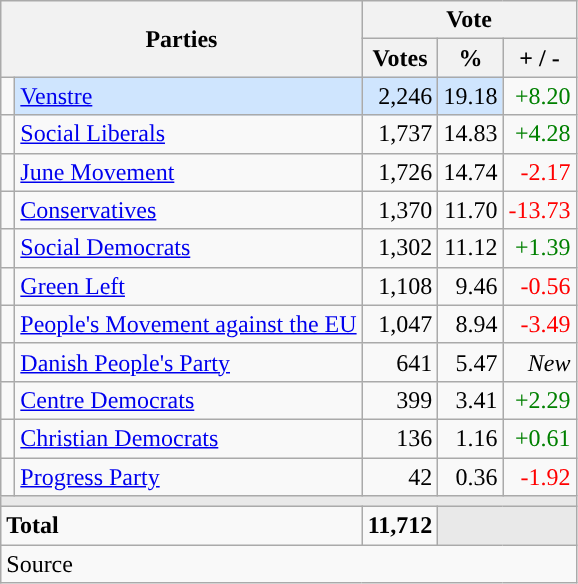<table class="wikitable" style="text-align:right;">
<tr>
<th style="text-align:centre;" rowspan="2" colspan="2" width="225">Parties</th>
<th colspan="3">Vote</th>
</tr>
<tr>
<th width="15">Votes</th>
<th width="15">%</th>
<th width="15">+ / -</th>
</tr>
<tr>
<td width="2" style="color:inherit;background:"></td>
<td bgcolor=#cfe5fe   align="left"><a href='#'>Venstre</a></td>
<td bgcolor=#cfe5fe>2,246</td>
<td bgcolor=#cfe5fe>19.18</td>
<td style=color:green;>+8.20</td>
</tr>
<tr>
<td width="2" style="color:inherit;background:"></td>
<td align="left"><a href='#'>Social Liberals</a></td>
<td>1,737</td>
<td>14.83</td>
<td style=color:green;>+4.28</td>
</tr>
<tr>
<td width="2" style="color:inherit;background:"></td>
<td align="left"><a href='#'>June Movement</a></td>
<td>1,726</td>
<td>14.74</td>
<td style=color:red;>-2.17</td>
</tr>
<tr>
<td width="2" style="color:inherit;background:"></td>
<td align="left"><a href='#'>Conservatives</a></td>
<td>1,370</td>
<td>11.70</td>
<td style=color:red;>-13.73</td>
</tr>
<tr>
<td width="2" style="color:inherit;background:"></td>
<td align="left"><a href='#'>Social Democrats</a></td>
<td>1,302</td>
<td>11.12</td>
<td style=color:green;>+1.39</td>
</tr>
<tr>
<td width="2" style="color:inherit;background:"></td>
<td align="left"><a href='#'>Green Left</a></td>
<td>1,108</td>
<td>9.46</td>
<td style=color:red;>-0.56</td>
</tr>
<tr>
<td width="2" style="color:inherit;background:"></td>
<td align="left"><a href='#'>People's Movement against the EU</a></td>
<td>1,047</td>
<td>8.94</td>
<td style=color:red;>-3.49</td>
</tr>
<tr>
<td width="2" style="color:inherit;background:"></td>
<td align="left"><a href='#'>Danish People's Party</a></td>
<td>641</td>
<td>5.47</td>
<td><em>New</em></td>
</tr>
<tr>
<td width="2" style="color:inherit;background:"></td>
<td align="left"><a href='#'>Centre Democrats</a></td>
<td>399</td>
<td>3.41</td>
<td style=color:green;>+2.29</td>
</tr>
<tr>
<td width="2" style="color:inherit;background:"></td>
<td align="left"><a href='#'>Christian Democrats</a></td>
<td>136</td>
<td>1.16</td>
<td style=color:green;>+0.61</td>
</tr>
<tr>
<td width="2" style="color:inherit;background:"></td>
<td align="left"><a href='#'>Progress Party</a></td>
<td>42</td>
<td>0.36</td>
<td style=color:red;>-1.92</td>
</tr>
<tr>
<td colspan="7" bgcolor="#E9E9E9"></td>
</tr>
<tr>
<td align="left" colspan="2"><strong>Total</strong></td>
<td><strong>11,712</strong></td>
<td bgcolor="#E9E9E9" colspan="2"></td>
</tr>
<tr>
<td align="left" colspan="6">Source</td>
</tr>
</table>
